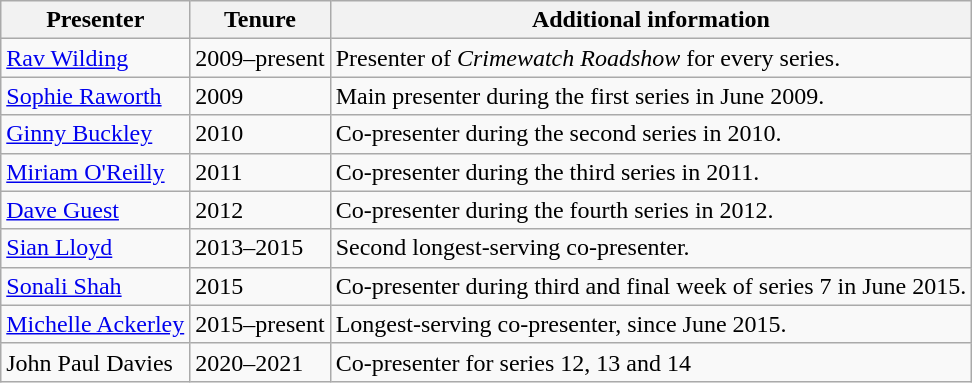<table class="wikitable">
<tr>
<th>Presenter</th>
<th>Tenure</th>
<th>Additional information</th>
</tr>
<tr>
<td><a href='#'>Rav Wilding</a></td>
<td>2009–present</td>
<td>Presenter of <em>Crimewatch Roadshow</em> for every series.</td>
</tr>
<tr>
<td><a href='#'>Sophie Raworth</a></td>
<td>2009</td>
<td>Main presenter during the first series in June 2009.</td>
</tr>
<tr>
<td><a href='#'>Ginny Buckley</a></td>
<td>2010</td>
<td>Co-presenter during the second series in 2010.</td>
</tr>
<tr>
<td><a href='#'>Miriam O'Reilly</a></td>
<td>2011</td>
<td>Co-presenter during the third series in 2011.</td>
</tr>
<tr>
<td><a href='#'>Dave Guest</a></td>
<td>2012</td>
<td>Co-presenter during the fourth series in 2012.</td>
</tr>
<tr>
<td><a href='#'>Sian Lloyd</a></td>
<td>2013–2015</td>
<td>Second longest-serving co-presenter.</td>
</tr>
<tr>
<td><a href='#'>Sonali Shah</a></td>
<td>2015</td>
<td>Co-presenter during third and final week of series 7 in June 2015.</td>
</tr>
<tr>
<td><a href='#'>Michelle Ackerley</a></td>
<td>2015–present</td>
<td>Longest-serving co-presenter, since June 2015.</td>
</tr>
<tr>
<td>John Paul Davies</td>
<td>2020–2021</td>
<td>Co-presenter for series 12, 13 and 14</td>
</tr>
</table>
